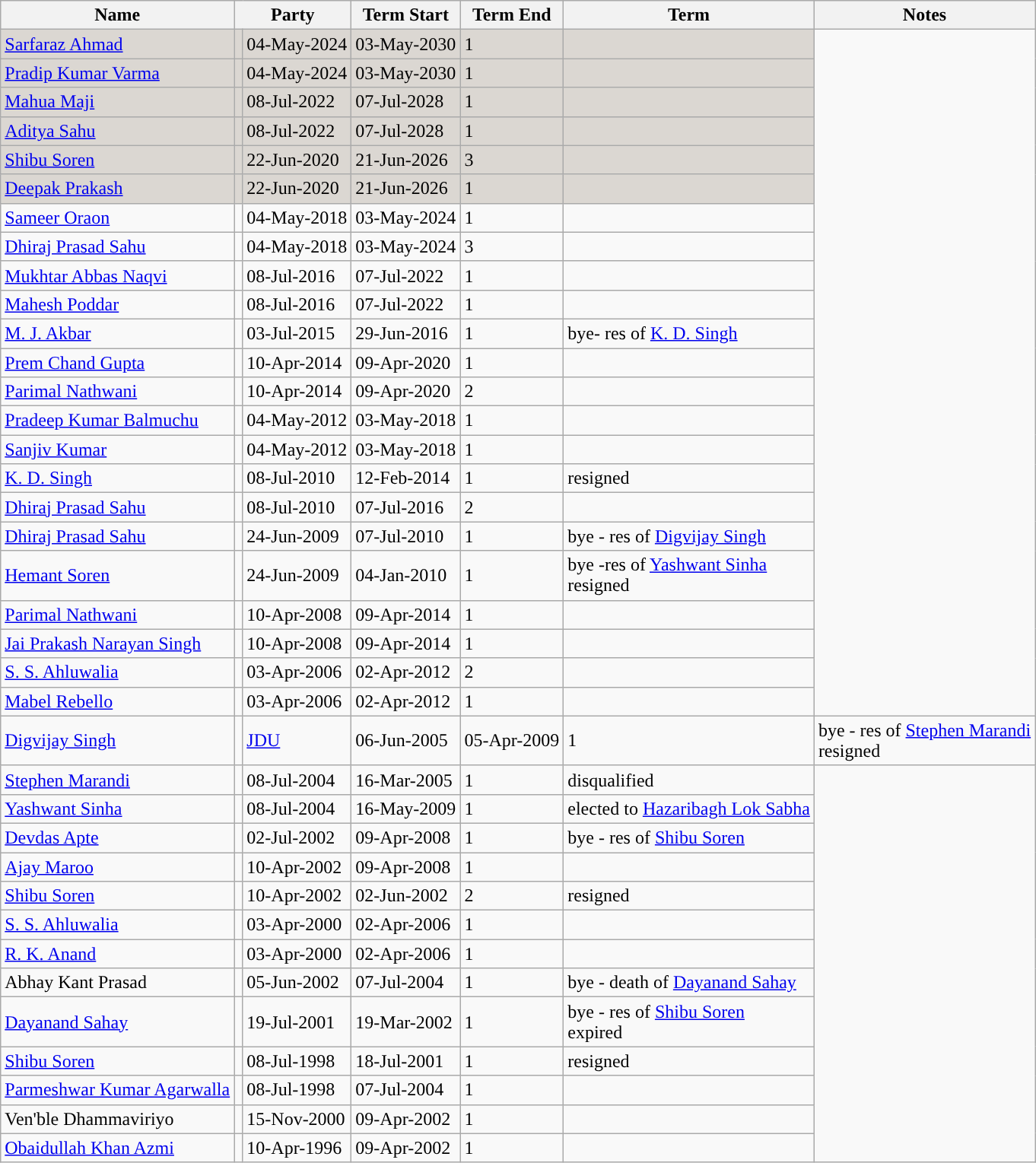<table class="wikitable sortable">
<tr>
<th>Name</th>
<th colspan="2">Party</th>
<th>Term Start</th>
<th>Term End</th>
<th>Term</th>
<th>Notes</th>
</tr>
<tr style="background-color:#DBD7D2;">
<td><a href='#'>Sarfaraz Ahmad</a></td>
<td></td>
<td>04-May-2024</td>
<td>03-May-2030</td>
<td>1</td>
<td></td>
</tr>
<tr style="background-color:#DBD7D2;">
<td><a href='#'>Pradip Kumar Varma</a></td>
<td></td>
<td>04-May-2024</td>
<td>03-May-2030</td>
<td>1</td>
<td></td>
</tr>
<tr style="background-color:#DBD7D2;">
<td><a href='#'>Mahua Maji</a></td>
<td></td>
<td>08-Jul-2022</td>
<td>07-Jul-2028</td>
<td>1</td>
<td></td>
</tr>
<tr style="background-color:#DBD7D2;">
<td><a href='#'>Aditya Sahu</a></td>
<td></td>
<td>08-Jul-2022</td>
<td>07-Jul-2028</td>
<td>1</td>
<td></td>
</tr>
<tr style="background-color:#DBD7D2;">
<td><a href='#'>Shibu Soren</a></td>
<td></td>
<td>22-Jun-2020</td>
<td>21-Jun-2026</td>
<td>3</td>
<td></td>
</tr>
<tr style="background-color:#DBD7D2;">
<td><a href='#'>Deepak Prakash</a></td>
<td></td>
<td>22-Jun-2020</td>
<td>21-Jun-2026</td>
<td>1</td>
<td></td>
</tr>
<tr>
<td><a href='#'>Sameer Oraon</a></td>
<td></td>
<td>04-May-2018</td>
<td>03-May-2024</td>
<td>1</td>
<td></td>
</tr>
<tr>
<td><a href='#'>Dhiraj Prasad Sahu</a></td>
<td></td>
<td>04-May-2018</td>
<td>03-May-2024</td>
<td>3</td>
<td></td>
</tr>
<tr>
<td><a href='#'>Mukhtar Abbas Naqvi</a></td>
<td></td>
<td>08-Jul-2016</td>
<td>07-Jul-2022</td>
<td>1</td>
<td></td>
</tr>
<tr>
<td><a href='#'>Mahesh Poddar</a></td>
<td></td>
<td>08-Jul-2016</td>
<td>07-Jul-2022</td>
<td>1</td>
<td></td>
</tr>
<tr>
<td><a href='#'>M. J. Akbar</a></td>
<td></td>
<td>03-Jul-2015</td>
<td>29-Jun-2016</td>
<td>1</td>
<td>bye- res of <a href='#'>K. D. Singh</a></td>
</tr>
<tr>
<td><a href='#'>Prem Chand Gupta</a></td>
<td></td>
<td>10-Apr-2014</td>
<td>09-Apr-2020</td>
<td>1</td>
<td></td>
</tr>
<tr>
<td><a href='#'>Parimal Nathwani</a></td>
<td></td>
<td>10-Apr-2014</td>
<td>09-Apr-2020</td>
<td>2</td>
<td></td>
</tr>
<tr>
<td><a href='#'>Pradeep Kumar Balmuchu</a></td>
<td></td>
<td>04-May-2012</td>
<td>03-May-2018</td>
<td>1</td>
<td></td>
</tr>
<tr>
<td><a href='#'>Sanjiv Kumar</a></td>
<td></td>
<td>04-May-2012</td>
<td>03-May-2018</td>
<td>1</td>
<td></td>
</tr>
<tr>
<td><a href='#'>K. D. Singh</a></td>
<td></td>
<td>08-Jul-2010</td>
<td>12-Feb-2014</td>
<td>1</td>
<td>resigned</td>
</tr>
<tr>
<td><a href='#'>Dhiraj Prasad Sahu</a></td>
<td></td>
<td>08-Jul-2010</td>
<td>07-Jul-2016</td>
<td>2</td>
<td></td>
</tr>
<tr>
<td><a href='#'>Dhiraj Prasad Sahu</a></td>
<td></td>
<td>24-Jun-2009</td>
<td>07-Jul-2010</td>
<td>1</td>
<td>bye - res of <a href='#'>Digvijay Singh</a></td>
</tr>
<tr>
<td><a href='#'>Hemant Soren</a></td>
<td></td>
<td>24-Jun-2009</td>
<td>04-Jan-2010</td>
<td>1</td>
<td>bye -res of <a href='#'>Yashwant Sinha</a><br>resigned</td>
</tr>
<tr>
<td><a href='#'>Parimal Nathwani</a></td>
<td></td>
<td>10-Apr-2008</td>
<td>09-Apr-2014</td>
<td>1</td>
<td></td>
</tr>
<tr>
<td><a href='#'>Jai Prakash Narayan Singh</a></td>
<td></td>
<td>10-Apr-2008</td>
<td>09-Apr-2014</td>
<td>1</td>
<td></td>
</tr>
<tr>
<td><a href='#'>S. S. Ahluwalia</a></td>
<td></td>
<td>03-Apr-2006</td>
<td>02-Apr-2012</td>
<td>2</td>
<td></td>
</tr>
<tr>
<td><a href='#'>Mabel Rebello</a></td>
<td></td>
<td>03-Apr-2006</td>
<td>02-Apr-2012</td>
<td>1</td>
<td></td>
</tr>
<tr>
<td><a href='#'>Digvijay Singh</a></td>
<td style="background-color: "></td>
<td><a href='#'>JDU</a></td>
<td>06-Jun-2005</td>
<td>05-Apr-2009</td>
<td>1</td>
<td>bye - res of <a href='#'>Stephen Marandi</a><br>resigned</td>
</tr>
<tr>
<td><a href='#'>Stephen Marandi</a></td>
<td></td>
<td>08-Jul-2004</td>
<td>16-Mar-2005</td>
<td>1</td>
<td>disqualified</td>
</tr>
<tr>
<td><a href='#'>Yashwant Sinha</a></td>
<td></td>
<td>08-Jul-2004</td>
<td>16-May-2009</td>
<td>1</td>
<td>elected to <a href='#'>Hazaribagh Lok Sabha</a></td>
</tr>
<tr>
<td><a href='#'>Devdas Apte</a></td>
<td></td>
<td>02-Jul-2002</td>
<td>09-Apr-2008</td>
<td>1</td>
<td>bye - res of <a href='#'>Shibu Soren</a></td>
</tr>
<tr>
<td><a href='#'>Ajay Maroo</a></td>
<td></td>
<td>10-Apr-2002</td>
<td>09-Apr-2008</td>
<td>1</td>
<td></td>
</tr>
<tr>
<td><a href='#'>Shibu Soren</a></td>
<td></td>
<td>10-Apr-2002</td>
<td>02-Jun-2002</td>
<td>2</td>
<td>resigned</td>
</tr>
<tr>
<td><a href='#'>S. S. Ahluwalia</a></td>
<td></td>
<td>03-Apr-2000</td>
<td>02-Apr-2006</td>
<td>1</td>
<td></td>
</tr>
<tr>
<td><a href='#'>R. K. Anand</a></td>
<td></td>
<td>03-Apr-2000</td>
<td>02-Apr-2006</td>
<td>1</td>
<td></td>
</tr>
<tr>
<td>Abhay Kant Prasad</td>
<td></td>
<td>05-Jun-2002</td>
<td>07-Jul-2004</td>
<td>1</td>
<td>bye - death of <a href='#'>Dayanand Sahay</a></td>
</tr>
<tr>
<td><a href='#'>Dayanand Sahay</a></td>
<td></td>
<td>19-Jul-2001</td>
<td>19-Mar-2002</td>
<td>1</td>
<td>bye - res of <a href='#'>Shibu Soren</a><br>expired</td>
</tr>
<tr>
<td><a href='#'>Shibu Soren</a></td>
<td></td>
<td>08-Jul-1998</td>
<td>18-Jul-2001</td>
<td>1</td>
<td>resigned</td>
</tr>
<tr>
<td><a href='#'>Parmeshwar Kumar Agarwalla</a></td>
<td></td>
<td>08-Jul-1998</td>
<td>07-Jul-2004</td>
<td>1</td>
<td></td>
</tr>
<tr>
<td>Ven'ble Dhammaviriyo</td>
<td></td>
<td>15-Nov-2000</td>
<td>09-Apr-2002</td>
<td>1</td>
<td></td>
</tr>
<tr>
<td><a href='#'>Obaidullah Khan Azmi</a></td>
<td></td>
<td>10-Apr-1996</td>
<td>09-Apr-2002</td>
<td>1</td>
<td></td>
</tr>
</table>
